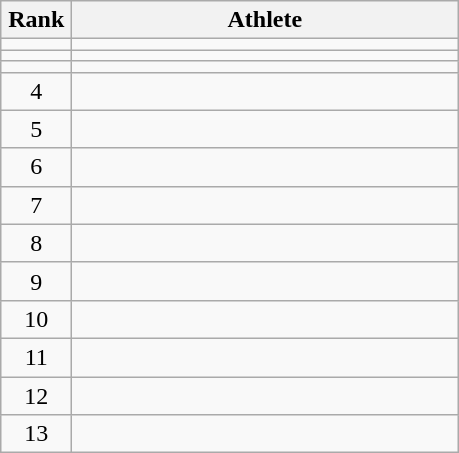<table class="wikitable" style="text-align: center;">
<tr>
<th width=40>Rank</th>
<th width=250>Athlete</th>
</tr>
<tr>
<td></td>
<td align="left"></td>
</tr>
<tr>
<td></td>
<td align="left"></td>
</tr>
<tr>
<td></td>
<td align="left"></td>
</tr>
<tr>
<td>4</td>
<td align="left"></td>
</tr>
<tr>
<td>5</td>
<td align="left"></td>
</tr>
<tr>
<td>6</td>
<td align="left"></td>
</tr>
<tr>
<td>7</td>
<td align="left"></td>
</tr>
<tr>
<td>8</td>
<td align="left"></td>
</tr>
<tr>
<td>9</td>
<td align="left"></td>
</tr>
<tr>
<td>10</td>
<td align="left"></td>
</tr>
<tr>
<td>11</td>
<td align="left"></td>
</tr>
<tr>
<td>12</td>
<td align="left"></td>
</tr>
<tr>
<td>13</td>
<td align="left"></td>
</tr>
</table>
